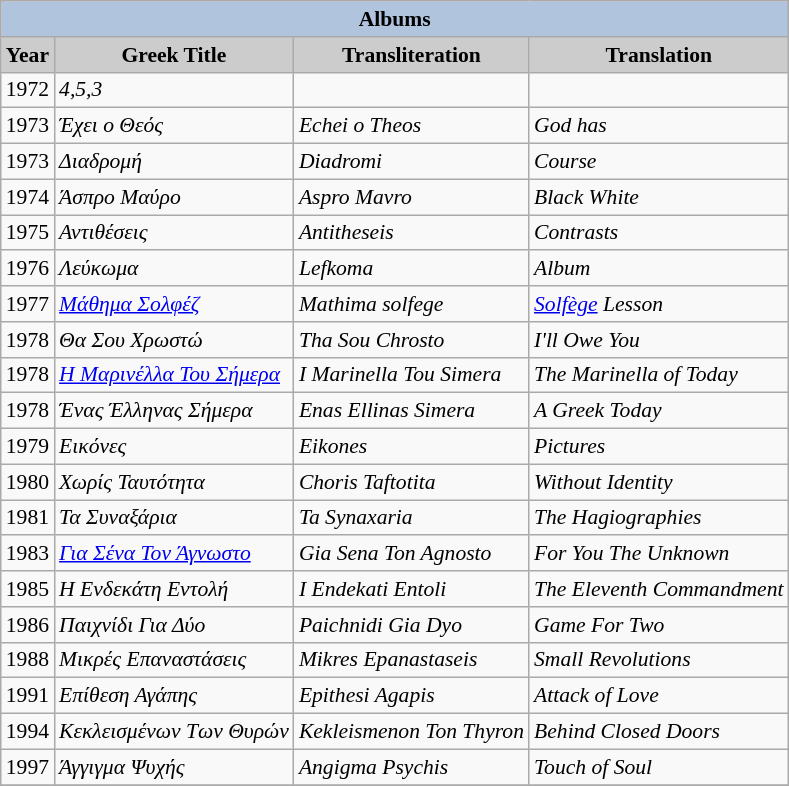<table class="wikitable" style="font-size:90%">
<tr style="text-align:center;">
<th colspan=4 style="background:#B0C4DE;">Albums</th>
</tr>
<tr style="text-align:center;">
<th style="background:#ccc;">Year</th>
<th style="background:#ccc;">Greek Title</th>
<th style="background:#ccc;">Transliteration</th>
<th style="background:#ccc;">Translation</th>
</tr>
<tr>
<td>1972</td>
<td><em>4,5,3</em></td>
<td></td>
<td></td>
</tr>
<tr>
<td>1973</td>
<td><em>Έχει ο Θεός</em></td>
<td><em>Echei o Theos</em></td>
<td><em>God has</em></td>
</tr>
<tr>
<td>1973</td>
<td><em>Διαδρομή</em></td>
<td><em>Diadromi</em></td>
<td><em>Course</em></td>
</tr>
<tr>
<td>1974</td>
<td><em>Άσπρο Μαύρο</em></td>
<td><em>Aspro Mavro</em></td>
<td><em>Black White</em></td>
</tr>
<tr>
<td>1975</td>
<td><em>Αντιθέσεις</em></td>
<td><em>Antitheseis</em></td>
<td><em>Contrasts</em></td>
</tr>
<tr>
<td>1976</td>
<td><em>Λεύκωμα</em></td>
<td><em>Lefkoma</em></td>
<td><em>Album</em></td>
</tr>
<tr>
<td>1977</td>
<td><em><a href='#'>Μάθημα Σολφέζ</a></em></td>
<td><em>Mathima solfege</em></td>
<td><em><a href='#'>Solfège</a> Lesson</em></td>
</tr>
<tr>
<td>1978</td>
<td><em>Θα Σου Χρωστώ</em></td>
<td><em>Tha Sou Chrosto</em></td>
<td><em>I'll Owe You</em></td>
</tr>
<tr>
<td>1978</td>
<td><em><a href='#'>Η Μαρινέλλα Του Σήμερα</a></em></td>
<td><em>I Marinella Tou Simera</em></td>
<td><em>The Marinella of Today</em></td>
</tr>
<tr>
<td>1978</td>
<td><em>Ένας Έλληνας Σήμερα</em></td>
<td><em>Enas Ellinas Simera</em></td>
<td><em>A Greek Today</em></td>
</tr>
<tr>
<td>1979</td>
<td><em>Εικόνες</em></td>
<td><em>Eikones</em></td>
<td><em>Pictures</em></td>
</tr>
<tr>
<td>1980</td>
<td><em>Χωρίς Ταυτότητα</em></td>
<td><em>Choris Taftotita</em></td>
<td><em>Without Identity</em></td>
</tr>
<tr>
<td>1981</td>
<td><em>Τα Συναξάρια</em></td>
<td><em>Ta Synaxaria</em></td>
<td><em>The Hagiographies</em></td>
</tr>
<tr>
<td>1983</td>
<td><em><a href='#'>Για Σένα Τον Άγνωστο</a></em></td>
<td><em>Gia Sena Ton Agnosto</em></td>
<td><em>For You The Unknown</em></td>
</tr>
<tr>
<td>1985</td>
<td><em>Η Ενδεκάτη Εντολή</em></td>
<td><em>I Endekati Entoli</em></td>
<td><em>The Eleventh Commandment</em></td>
</tr>
<tr>
<td>1986</td>
<td><em>Παιχνίδι Για Δύο</em></td>
<td><em>Paichnidi Gia Dyo</em></td>
<td><em>Game For Two</em></td>
</tr>
<tr>
<td>1988</td>
<td><em>Μικρές Επαναστάσεις</em></td>
<td><em>Mikres Epanastaseis</em></td>
<td><em>Small Revolutions</em></td>
</tr>
<tr>
<td>1991</td>
<td><em>Επίθεση Αγάπης</em></td>
<td><em>Epithesi Agapis</em></td>
<td><em>Attack of Love</em></td>
</tr>
<tr>
<td>1994</td>
<td><em>Κεκλεισμένων Των Θυρών</em></td>
<td><em>Kekleismenon Ton Thyron</em></td>
<td><em>Behind Closed Doors</em></td>
</tr>
<tr>
<td>1997</td>
<td><em>Άγγιγμα Ψυχής</em></td>
<td><em>Angigma Psychis</em></td>
<td><em>Touch of Soul</em></td>
</tr>
<tr>
</tr>
</table>
